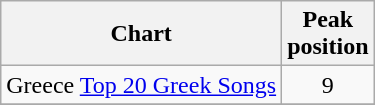<table class="wikitable">
<tr>
<th>Chart</th>
<th>Peak<br>position</th>
</tr>
<tr>
<td align="left">Greece <a href='#'>Top 20 Greek Songs</a></td>
<td align="center">9</td>
</tr>
<tr>
</tr>
</table>
